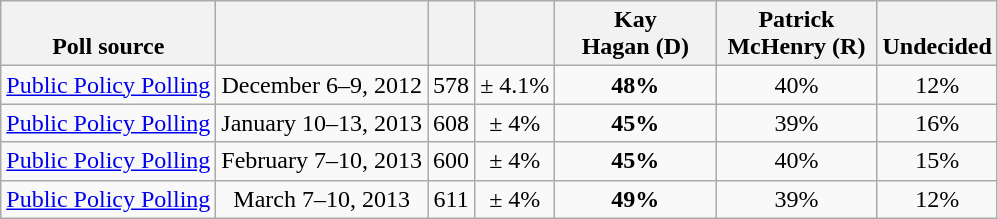<table class="wikitable" style="text-align:center">
<tr valign= bottom>
<th>Poll source</th>
<th></th>
<th></th>
<th></th>
<th style="width:100px;">Kay<br>Hagan (D)</th>
<th style="width:100px;">Patrick<br>McHenry (R)</th>
<th>Undecided</th>
</tr>
<tr>
<td align=left><a href='#'>Public Policy Polling</a></td>
<td>December 6–9, 2012</td>
<td>578</td>
<td>± 4.1%</td>
<td><strong>48%</strong></td>
<td>40%</td>
<td>12%</td>
</tr>
<tr>
<td align=left><a href='#'>Public Policy Polling</a></td>
<td>January 10–13, 2013</td>
<td>608</td>
<td>± 4%</td>
<td><strong>45%</strong></td>
<td>39%</td>
<td>16%</td>
</tr>
<tr>
<td align=left><a href='#'>Public Policy Polling</a></td>
<td>February 7–10, 2013</td>
<td>600</td>
<td>± 4%</td>
<td><strong>45%</strong></td>
<td>40%</td>
<td>15%</td>
</tr>
<tr>
<td align=left><a href='#'>Public Policy Polling</a></td>
<td>March 7–10, 2013</td>
<td>611</td>
<td>± 4%</td>
<td><strong>49%</strong></td>
<td>39%</td>
<td>12%</td>
</tr>
</table>
